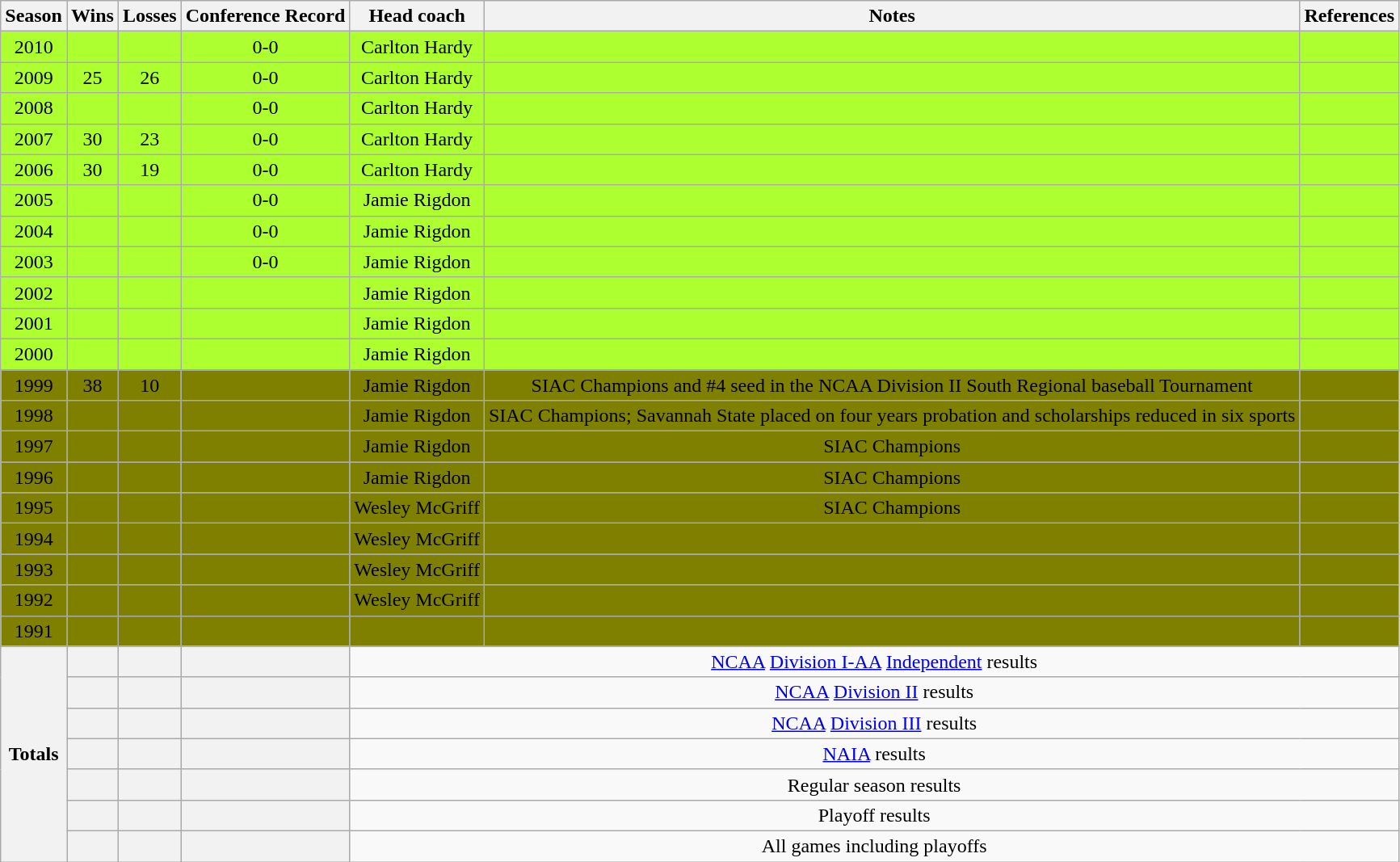<table class="wikitable collapsible collapsed sortable" style="text-align:center">
<tr>
<th>Season</th>
<th>Wins</th>
<th>Losses</th>
<th>Conference Record</th>
<th>Head coach</th>
<th>Notes</th>
<th>References</th>
</tr>
<tr style="background-color: #ADFF2F">
<td>2010</td>
<td></td>
<td></td>
<td>0-0</td>
<td>Carlton Hardy</td>
<td></td>
<td></td>
</tr>
<tr style="background-color: #ADFF2F">
<td>2009</td>
<td>25</td>
<td>26</td>
<td>0-0</td>
<td>Carlton Hardy</td>
<td></td>
<td></td>
</tr>
<tr style="background-color: #ADFF2F">
<td>2008</td>
<td></td>
<td></td>
<td>0-0</td>
<td>Carlton Hardy</td>
<td></td>
<td></td>
</tr>
<tr style="background-color: #ADFF2F">
<td>2007</td>
<td>30</td>
<td>23</td>
<td>0-0</td>
<td>Carlton Hardy</td>
<td></td>
<td></td>
</tr>
<tr style="background-color: #ADFF2F">
<td>2006</td>
<td>30</td>
<td>19</td>
<td>0-0</td>
<td>Carlton Hardy</td>
<td></td>
<td></td>
</tr>
<tr style="background-color: #ADFF2F">
<td>2005</td>
<td></td>
<td></td>
<td>0-0</td>
<td>Jamie Rigdon</td>
<td></td>
<td></td>
</tr>
<tr style="background-color: #ADFF2F">
<td>2004</td>
<td></td>
<td></td>
<td>0-0</td>
<td>Jamie Rigdon</td>
<td></td>
<td></td>
</tr>
<tr style="background-color: #ADFF2F">
<td>2003</td>
<td></td>
<td></td>
<td>0-0</td>
<td>Jamie Rigdon</td>
<td></td>
<td></td>
</tr>
<tr style="background-color: #ADFF2F">
<td>2002</td>
<td></td>
<td></td>
<td></td>
<td>Jamie Rigdon</td>
<td></td>
<td></td>
</tr>
<tr style="background-color: #ADFF2F">
<td>2001</td>
<td></td>
<td></td>
<td></td>
<td>Jamie Rigdon</td>
<td></td>
<td></td>
</tr>
<tr style="background-color: #ADFF2F">
<td>2000</td>
<td></td>
<td></td>
<td></td>
<td>Jamie Rigdon</td>
<td></td>
<td></td>
</tr>
<tr style="background-color: #808000">
<td>1999</td>
<td>38</td>
<td>10</td>
<td></td>
<td>Jamie Rigdon</td>
<td>SIAC Champions and #4 seed in the NCAA Division II South Regional baseball Tournament</td>
<td></td>
</tr>
<tr style="background-color: #808000">
<td>1998</td>
<td></td>
<td></td>
<td></td>
<td>Jamie Rigdon</td>
<td>SIAC Champions; Savannah State placed on four years probation and scholarships reduced in six sports</td>
<td></td>
</tr>
<tr style="background-color: #808000">
<td>1997</td>
<td></td>
<td></td>
<td></td>
<td>Jamie Rigdon</td>
<td>SIAC Champions</td>
<td></td>
</tr>
<tr style="background-color: #808000">
<td>1996</td>
<td></td>
<td></td>
<td></td>
<td>Jamie Rigdon</td>
<td>SIAC Champions</td>
<td></td>
</tr>
<tr style="background-color: #808000">
<td>1995</td>
<td></td>
<td></td>
<td></td>
<td>Wesley McGriff</td>
<td>SIAC Champions</td>
<td></td>
</tr>
<tr style="background-color: #808000">
<td>1994</td>
<td></td>
<td></td>
<td></td>
<td>Wesley McGriff</td>
<td></td>
<td></td>
</tr>
<tr style="background-color: #808000">
<td>1993</td>
<td></td>
<td></td>
<td></td>
<td>Wesley McGriff</td>
<td></td>
<td></td>
</tr>
<tr style="background-color: #808000">
<td>1992</td>
<td></td>
<td></td>
<td></td>
<td>Wesley McGriff</td>
<td></td>
<td></td>
</tr>
<tr style="background-color: #808000">
<td>1991</td>
<td></td>
<td></td>
<td></td>
<td></td>
<td></td>
<td></td>
</tr>
<tr>
<th rowspan="7">Totals</th>
<th></th>
<th></th>
<th></th>
<td colspan="4"><a href='#'>NCAA</a> <a href='#'>Division I-AA</a> <a href='#'>Independent</a> results </td>
</tr>
<tr>
<th></th>
<th></th>
<th></th>
<td colspan="4"><a href='#'>NCAA</a> <a href='#'>Division II</a> results</td>
</tr>
<tr>
<th></th>
<th></th>
<th></th>
<td colspan="4"><a href='#'>NCAA</a> <a href='#'>Division III</a> results</td>
</tr>
<tr>
<th></th>
<th></th>
<th></th>
<td colspan="4"><a href='#'>NAIA</a> results</td>
</tr>
<tr>
<th></th>
<th></th>
<th></th>
<td colspan="4">Regular season results</td>
</tr>
<tr>
<th></th>
<th></th>
<th></th>
<td colspan="4">Playoff results</td>
</tr>
<tr>
<th></th>
<th></th>
<th></th>
<td colspan="4">All games including playoffs </td>
</tr>
</table>
